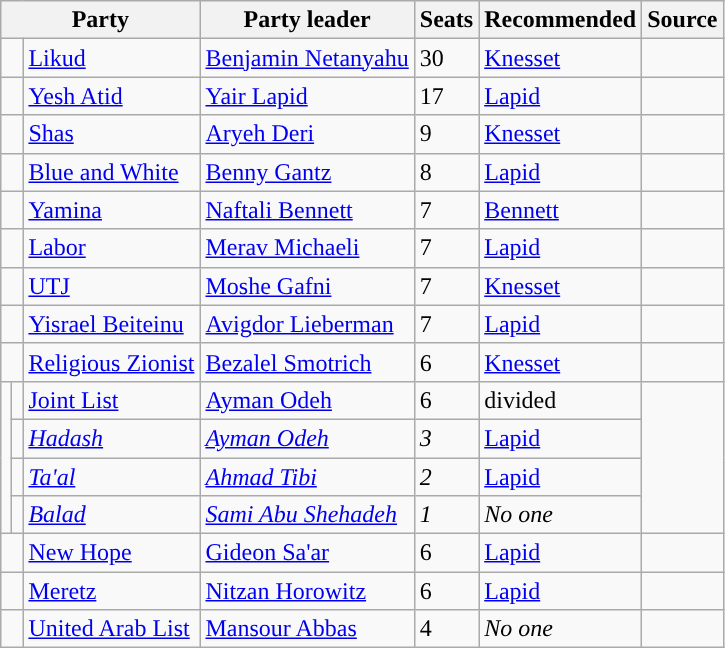<table class="wikitable sortable">
<tr>
<th colspan=3>Party</th>
<th>Party leader</th>
<th>Seats</th>
<th>Recommended</th>
<th class="unsortable">Source</th>
</tr>
<tr>
<td colspan=2 style="background:"></td>
<td><a href='#'>Likud</a></td>
<td><a href='#'>Benjamin Netanyahu</a></td>
<td>30</td>
<td><a href='#'>Knesset</a></td>
<td></td>
</tr>
<tr>
<td colspan=2 style="background:"></td>
<td><a href='#'>Yesh Atid</a></td>
<td><a href='#'>Yair Lapid</a></td>
<td>17</td>
<td><a href='#'>Lapid</a></td>
<td></td>
</tr>
<tr>
<td colspan=2 style="background:"></td>
<td><a href='#'>Shas</a></td>
<td><a href='#'>Aryeh Deri</a></td>
<td>9</td>
<td><a href='#'>Knesset</a></td>
<td></td>
</tr>
<tr>
<td colspan=2 style="background:"></td>
<td><a href='#'>Blue and White</a></td>
<td><a href='#'>Benny Gantz</a></td>
<td>8</td>
<td><a href='#'>Lapid</a></td>
<td></td>
</tr>
<tr>
<td colspan=2 style="background:"></td>
<td><a href='#'>Yamina</a></td>
<td><a href='#'>Naftali Bennett</a></td>
<td>7</td>
<td><a href='#'>Bennett</a></td>
<td></td>
</tr>
<tr>
<td colspan=2 style="background:"></td>
<td><a href='#'>Labor</a></td>
<td><a href='#'>Merav Michaeli</a></td>
<td>7</td>
<td><a href='#'>Lapid</a></td>
<td></td>
</tr>
<tr>
<td colspan=2 style="background:"></td>
<td><a href='#'>UTJ</a></td>
<td><a href='#'>Moshe Gafni</a></td>
<td>7</td>
<td><a href='#'>Knesset</a></td>
<td></td>
</tr>
<tr>
<td colspan=2 style="background:"></td>
<td><a href='#'>Yisrael Beiteinu</a></td>
<td><a href='#'>Avigdor Lieberman</a></td>
<td>7</td>
<td><a href='#'>Lapid</a></td>
<td></td>
</tr>
<tr>
<td colspan=2 style="background:"></td>
<td><a href='#'>Religious Zionist</a></td>
<td><a href='#'>Bezalel Smotrich</a></td>
<td>6</td>
<td><a href='#'>Knesset</a></td>
<td></td>
</tr>
<tr>
<td rowspan=4 style="background:"></td>
<td></td>
<td><a href='#'>Joint List</a></td>
<td><a href='#'>Ayman Odeh</a></td>
<td>6</td>
<td>divided</td>
<td rowspan=4></td>
</tr>
<tr>
<td style="color:inherit;background:"></td>
<td><em><a href='#'>Hadash</a></em></td>
<td><em><a href='#'>Ayman Odeh</a></em></td>
<td><em>3</em></td>
<td><a href='#'>Lapid</a></td>
</tr>
<tr>
<td style="color:inherit;background:"></td>
<td><em><a href='#'>Ta'al</a></em></td>
<td><em><a href='#'>Ahmad Tibi</a></em></td>
<td><em>2</em></td>
<td><a href='#'>Lapid</a></td>
</tr>
<tr>
<td style="background:"></td>
<td><em><a href='#'>Balad</a></em></td>
<td><em><a href='#'>Sami Abu Shehadeh</a></em></td>
<td><em>1</em></td>
<td><em>No one</em></td>
</tr>
<tr>
<td colspan=2 style="background:"></td>
<td><a href='#'>New Hope</a></td>
<td><a href='#'>Gideon Sa'ar</a></td>
<td>6</td>
<td><a href='#'>Lapid</a></td>
<td></td>
</tr>
<tr>
<td colspan=2 style="background:"></td>
<td><a href='#'>Meretz</a></td>
<td><a href='#'>Nitzan Horowitz</a></td>
<td>6</td>
<td><a href='#'>Lapid</a></td>
<td></td>
</tr>
<tr>
<td colspan=2 style="background:"></td>
<td><a href='#'>United Arab List</a></td>
<td><a href='#'>Mansour Abbas</a></td>
<td>4</td>
<td><em>No one</em></td>
<td></td>
</tr>
</table>
